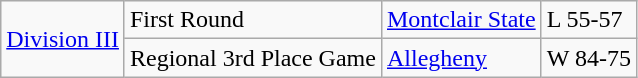<table class="wikitable">
<tr>
<td rowspan="2"><a href='#'>Division III</a></td>
<td>First Round</td>
<td><a href='#'>Montclair State</a></td>
<td>L 55-57</td>
</tr>
<tr>
<td>Regional 3rd Place Game</td>
<td><a href='#'>Allegheny</a></td>
<td>W 84-75</td>
</tr>
</table>
